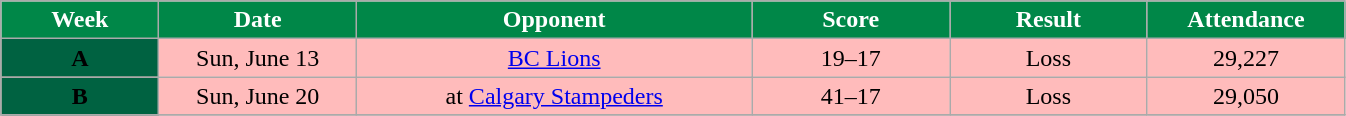<table class="wikitable sortable">
<tr>
<th style="background:#008748;color:white;"   width="8%">Week</th>
<th style="background:#008748;color:White;"   width="10%">Date</th>
<th style="background:#008748;color:White;"   width="20%">Opponent</th>
<th style="background:#008748;color:White;"   width="10%">Score</th>
<th style="background:#008748;color:White;"   width="10%">Result</th>
<th style="background:#008748;color:White;"   width="10%">Attendance</th>
</tr>
<tr align="center" bgcolor="#ffbbbb">
<th style="text-align:center; background:#006241;"><span><strong>A</strong></span></th>
<td>Sun, June 13</td>
<td><a href='#'>BC Lions</a></td>
<td>19–17</td>
<td>Loss</td>
<td>29,227</td>
</tr>
<tr align="center" bgcolor="#ffbbbb">
<th style="text-align:center; background:#006241;"><span><strong>B</strong></span></th>
<td>Sun, June 20</td>
<td>at <a href='#'>Calgary Stampeders</a></td>
<td>41–17</td>
<td>Loss</td>
<td>29,050</td>
</tr>
<tr>
</tr>
</table>
